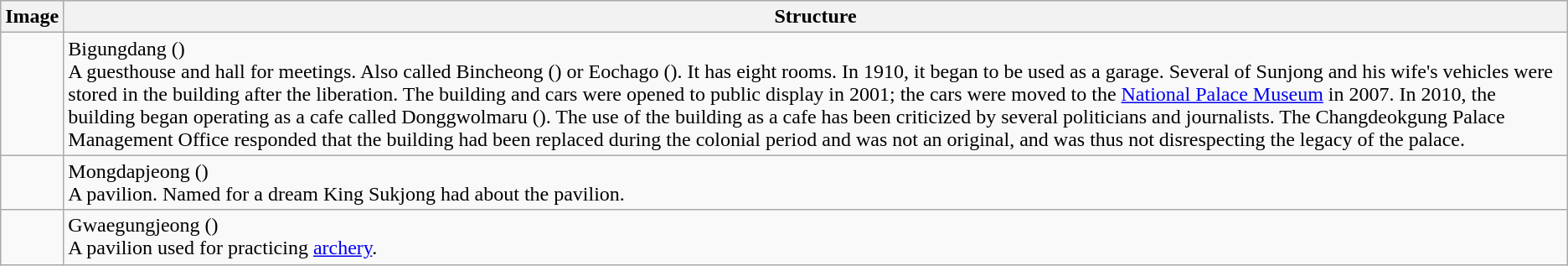<table class="wikitable">
<tr>
<th>Image</th>
<th>Structure</th>
</tr>
<tr>
<td></td>
<td>Bigungdang ()<br>A guesthouse and hall for meetings. Also called Bincheong () or Eochago (). It has eight rooms. In 1910, it began to be used as a garage. Several of Sunjong and his wife's vehicles were stored in the building after the liberation. The building and cars were opened to public display in 2001; the cars were moved to the <a href='#'>National Palace Museum</a> in 2007. In 2010, the building began operating as a cafe called Donggwolmaru (). The use of the building as a cafe has been criticized by several politicians and journalists. The Changdeokgung Palace Management Office responded that the building had been replaced during the colonial period and was not an original, and was thus not disrespecting the legacy of the palace.</td>
</tr>
<tr>
<td></td>
<td>Mongdapjeong ()<br>A pavilion. Named for a dream King Sukjong had about the pavilion.</td>
</tr>
<tr>
<td></td>
<td>Gwaegungjeong ()<br>A pavilion used for practicing <a href='#'>archery</a>.</td>
</tr>
</table>
